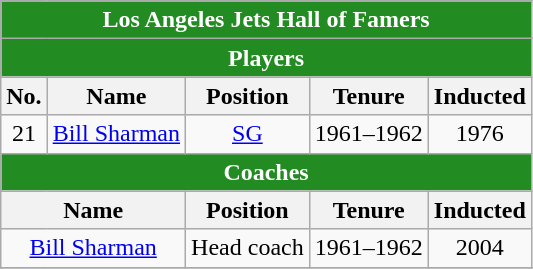<table class="wikitable" style="text-align:center">
<tr>
<th colspan="5" style="background:#228B22; color:white;">Los Angeles Jets Hall of Famers</th>
</tr>
<tr>
<th colspan="5" style="text-align:center; background:#228B22; color:white;">Players</th>
</tr>
<tr>
<th>No.</th>
<th>Name</th>
<th>Position</th>
<th>Tenure</th>
<th>Inducted</th>
</tr>
<tr>
<td>21</td>
<td><a href='#'>Bill Sharman</a></td>
<td><a href='#'>SG</a></td>
<td>1961–1962</td>
<td>1976</td>
</tr>
<tr>
<th colspan="5" style="text-align:center; background:#228B22; color:white;">Coaches</th>
</tr>
<tr>
<th colspan=2>Name</th>
<th>Position</th>
<th>Tenure</th>
<th>Inducted</th>
</tr>
<tr>
<td colspan=2><a href='#'>Bill Sharman</a></td>
<td>Head coach</td>
<td>1961–1962</td>
<td>2004</td>
</tr>
<tr>
</tr>
</table>
